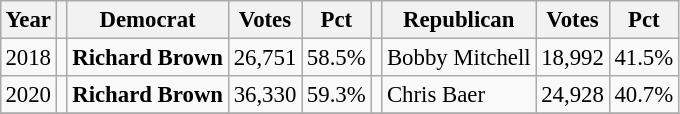<table class="wikitable" style="margin:0.5em ; font-size:95%">
<tr>
<th>Year</th>
<th></th>
<th>Democrat</th>
<th>Votes</th>
<th>Pct</th>
<th></th>
<th>Republican</th>
<th>Votes</th>
<th>Pct</th>
</tr>
<tr>
<td>2018</td>
<td></td>
<td><strong>Richard Brown</strong></td>
<td>26,751</td>
<td>58.5%</td>
<td></td>
<td>Bobby Mitchell</td>
<td>18,992</td>
<td>41.5%</td>
</tr>
<tr>
<td>2020</td>
<td></td>
<td><strong>Richard Brown</strong></td>
<td>36,330</td>
<td>59.3%</td>
<td></td>
<td>Chris Baer</td>
<td>24,928</td>
<td>40.7%</td>
</tr>
<tr>
</tr>
</table>
